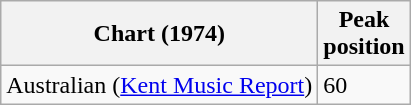<table class="wikitable sortable plainrowheaders">
<tr>
<th scope="col">Chart (1974)</th>
<th scope="col">Peak<br>position</th>
</tr>
<tr>
<td>Australian (<a href='#'>Kent Music Report</a>)</td>
<td>60</td>
</tr>
</table>
